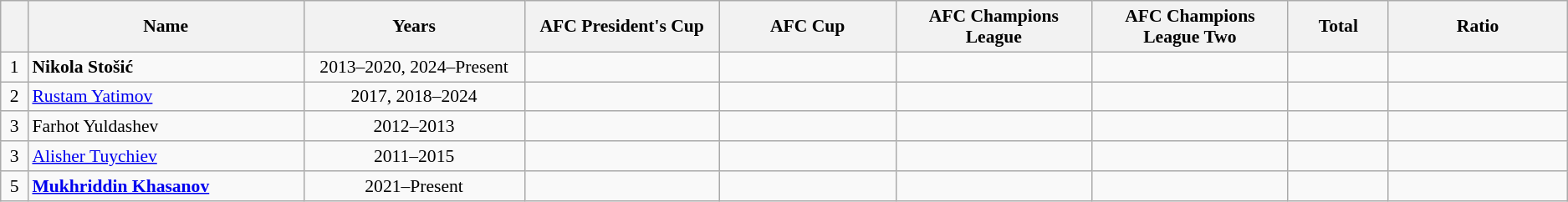<table class="wikitable sortable"  style="text-align:center; font-size:90%; ">
<tr>
<th width=20px></th>
<th width=300px>Name</th>
<th width=250px>Years</th>
<th width=200px>AFC President's Cup</th>
<th width=200px>AFC Cup</th>
<th width=200px>AFC Champions League</th>
<th width=200px>AFC Champions League Two</th>
<th width=100px>Total</th>
<th width=200px>Ratio</th>
</tr>
<tr>
<td>1</td>
<td align="left"> <strong>Nikola Stošić</strong></td>
<td>2013–2020, 2024–Present</td>
<td></td>
<td></td>
<td></td>
<td></td>
<td></td>
<td></td>
</tr>
<tr>
<td>2</td>
<td align="left"> <a href='#'>Rustam Yatimov</a></td>
<td>2017, 2018–2024</td>
<td></td>
<td></td>
<td></td>
<td></td>
<td></td>
<td></td>
</tr>
<tr>
<td>3</td>
<td align="left"> Farhot Yuldashev</td>
<td>2012–2013</td>
<td></td>
<td></td>
<td></td>
<td></td>
<td></td>
<td></td>
</tr>
<tr>
<td>3</td>
<td align="left"> <a href='#'>Alisher Tuychiev</a></td>
<td>2011–2015</td>
<td></td>
<td></td>
<td></td>
<td></td>
<td></td>
<td></td>
</tr>
<tr>
<td>5</td>
<td align="left"> <strong><a href='#'>Mukhriddin Khasanov</a></strong></td>
<td>2021–Present</td>
<td></td>
<td></td>
<td></td>
<td></td>
<td></td>
<td></td>
</tr>
</table>
